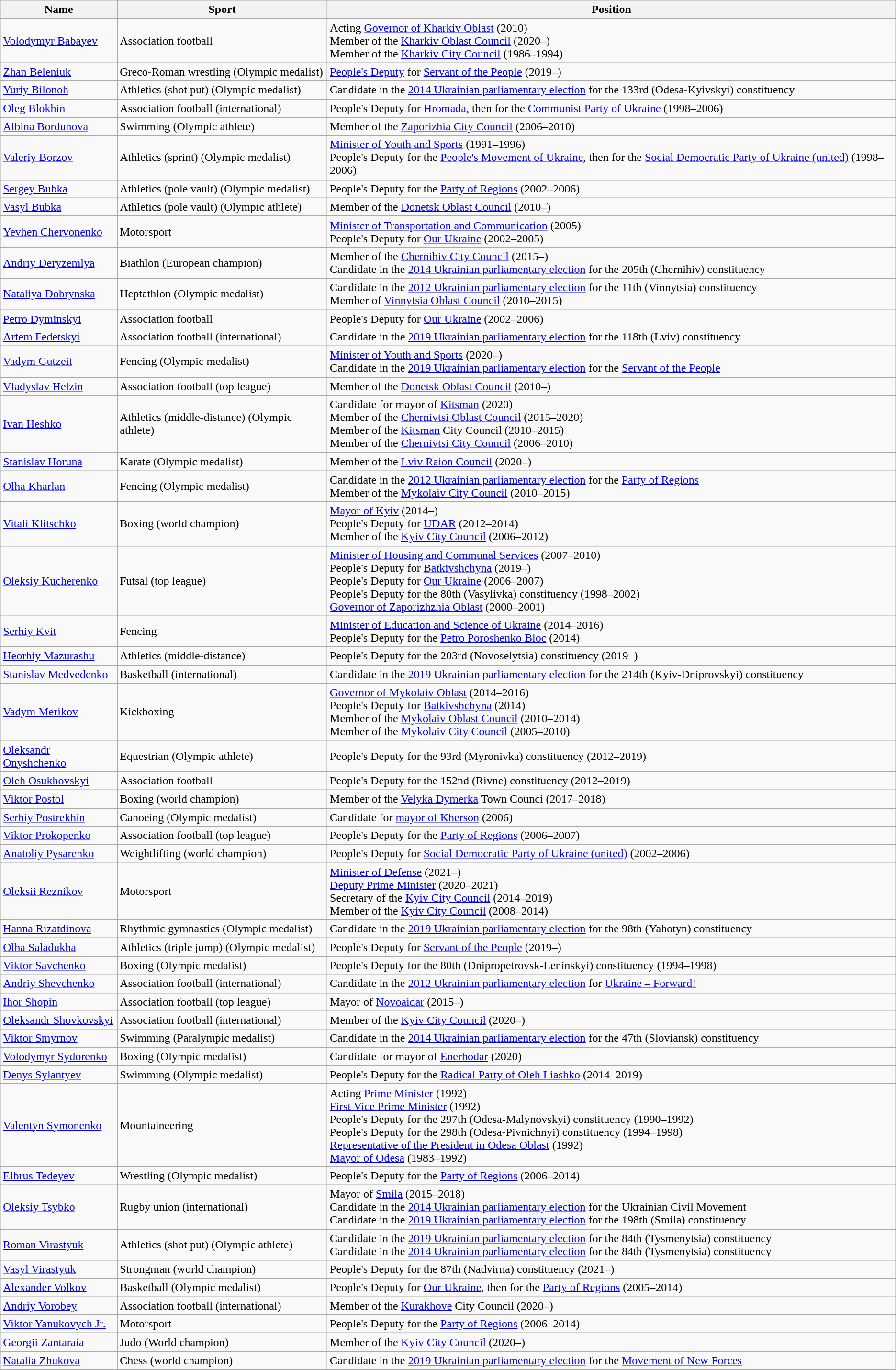<table class="wikitable sortable">
<tr>
<th>Name</th>
<th>Sport</th>
<th>Position</th>
</tr>
<tr>
<td data-sort-value="Babayev,Volodymyr"><a href='#'>Volodymyr Babayev</a></td>
<td>Association football</td>
<td>Acting <a href='#'>Governor of Kharkiv Oblast</a> (2010)<br>Member of the <a href='#'>Kharkiv Oblast Council</a> (2020–)<br>Member of the <a href='#'>Kharkiv City Council</a> (1986–1994)</td>
</tr>
<tr>
<td data-sort-value="Beleniuk,Zhan"><a href='#'>Zhan Beleniuk</a></td>
<td>Greco-Roman wrestling (Olympic medalist)</td>
<td><a href='#'>People's Deputy</a> for <a href='#'>Servant of the People</a> (2019–)</td>
</tr>
<tr>
<td data-sort-value="Bilonoh,Yuriy"><a href='#'>Yuriy Bilonoh</a></td>
<td>Athletics (shot put) (Olympic medalist)</td>
<td>Candidate in the <a href='#'>2014 Ukrainian parliamentary election</a> for the 133rd (Odesa-Kyivskyi) constituency</td>
</tr>
<tr>
<td data-sort-value="Blokhin,Oleg"><a href='#'>Oleg Blokhin</a></td>
<td>Association football (international)</td>
<td>People's Deputy for <a href='#'>Hromada</a>, then for the <a href='#'>Communist Party of Ukraine</a> (1998–2006)</td>
</tr>
<tr>
<td data-sort-value="Bordunova,Albina"><a href='#'>Albina Bordunova</a></td>
<td>Swimming (Olympic athlete)</td>
<td>Member of the <a href='#'>Zaporizhia City Council</a> (2006–2010)</td>
</tr>
<tr>
<td data-sort-value="Borzov,Valeriy"><a href='#'>Valeriy Borzov</a></td>
<td>Athletics (sprint) (Olympic medalist)</td>
<td><a href='#'>Minister of Youth and Sports</a> (1991–1996)<br>People's Deputy for the <a href='#'>People's Movement of Ukraine</a>, then for the <a href='#'>Social Democratic Party of Ukraine (united)</a> (1998–2006)</td>
</tr>
<tr>
<td data-sort-value="Bubka,Sergey"><a href='#'>Sergey Bubka</a></td>
<td>Athletics (pole vault) (Olympic medalist)</td>
<td>People's Deputy for the <a href='#'>Party of Regions</a> (2002–2006)</td>
</tr>
<tr>
<td data-sort-value="Bubka,Vasyl"><a href='#'>Vasyl Bubka</a></td>
<td>Athletics (pole vault) (Olympic athlete)</td>
<td>Member of the <a href='#'>Donetsk Oblast Council</a> (2010–)</td>
</tr>
<tr>
<td data-sort-value="Chervonenko,Yevhen"><a href='#'>Yevhen Chervonenko</a></td>
<td>Motorsport</td>
<td><a href='#'>Minister of Transportation and Communication</a> (2005)<br>People's Deputy for <a href='#'>Our Ukraine</a> (2002–2005)</td>
</tr>
<tr>
<td data-sort-value="Deryzemlya,Andriy"><a href='#'>Andriy Deryzemlya</a></td>
<td>Biathlon (European champion)</td>
<td>Member of the <a href='#'>Chernihiv City Council</a> (2015–)<br>Candidate in the <a href='#'>2014 Ukrainian parliamentary election</a> for the 205th (Chernihiv) constituency</td>
</tr>
<tr>
<td data-sort-value="Dobrynska,Nataliya"><a href='#'>Nataliya Dobrynska</a></td>
<td>Heptathlon (Olympic medalist)</td>
<td>Candidate in the <a href='#'>2012 Ukrainian parliamentary election</a> for the 11th (Vinnytsia) constituency<br>Member of <a href='#'>Vinnytsia Oblast Council</a> (2010–2015)</td>
</tr>
<tr>
<td data-sort-value="Dyminskyi,Petro"><a href='#'>Petro Dyminskyi</a></td>
<td>Association football</td>
<td>People's Deputy for <a href='#'>Our Ukraine</a> (2002–2006)</td>
</tr>
<tr>
<td data-sort-value="Fedetskyi,Artem"><a href='#'>Artem Fedetskyi</a></td>
<td>Association football (international)</td>
<td>Candidate in the <a href='#'>2019 Ukrainian parliamentary election</a> for the 118th (Lviv) constituency</td>
</tr>
<tr>
<td data-sort-value="Gutzeit,Vadym"><a href='#'>Vadym Gutzeit</a></td>
<td>Fencing (Olympic medalist)</td>
<td><a href='#'>Minister of Youth and Sports</a> (2020–)<br>Candidate in the <a href='#'>2019 Ukrainian parliamentary election</a> for the <a href='#'>Servant of the People</a></td>
</tr>
<tr>
<td data-sort-value="Helzin,Vladyslav"><a href='#'>Vladyslav Helzin</a></td>
<td>Association football (top league)</td>
<td>Member of the <a href='#'>Donetsk Oblast Council</a> (2010–)</td>
</tr>
<tr>
<td data-sort-value="Heshko,Ivan"><a href='#'>Ivan Heshko</a></td>
<td>Athletics (middle-distance) (Olympic athlete)</td>
<td>Candidate for mayor of <a href='#'>Kitsman</a> (2020)<br>Member of the <a href='#'>Chernivtsi Oblast Council</a> (2015–2020)<br>Member of the <a href='#'>Kitsman</a> City Council (2010–2015)<br>Member of the <a href='#'>Chernivtsi City Council</a> (2006–2010)</td>
</tr>
<tr>
<td data-sort-value="Horuna,Stanislav"><a href='#'>Stanislav Horuna</a></td>
<td>Karate (Olympic medalist)</td>
<td>Member of the <a href='#'>Lviv Raion Council</a> (2020–)</td>
</tr>
<tr>
<td data-sort-value="Kharlan,Olha"><a href='#'>Olha Kharlan</a></td>
<td>Fencing (Olympic medalist)</td>
<td>Candidate in the <a href='#'>2012 Ukrainian parliamentary election</a> for the <a href='#'>Party of Regions</a><br>Member of the <a href='#'>Mykolaiv City Council</a> (2010–2015)</td>
</tr>
<tr>
<td data-sort-value="Klitschko,Vitali"><a href='#'>Vitali Klitschko</a></td>
<td>Boxing (world champion)</td>
<td><a href='#'>Mayor of Kyiv</a> (2014–)<br>People's Deputy for <a href='#'>UDAR</a> (2012–2014)<br>Member of the <a href='#'>Kyiv City Council</a> (2006–2012)</td>
</tr>
<tr>
<td data-sort-value="Kucherenko,Oleksiy"><a href='#'>Oleksiy Kucherenko</a></td>
<td>Futsal (top league)</td>
<td><a href='#'>Minister of Housing and Communal Services</a> (2007–2010)<br>People's Deputy for <a href='#'>Batkivshchyna</a> (2019–)<br>People's Deputy for <a href='#'>Our Ukraine</a> (2006–2007)<br>People's Deputy for the 80th (Vasylivka) constituency (1998–2002)<br><a href='#'>Governor of Zaporizhzhia Oblast</a> (2000–2001)</td>
</tr>
<tr>
<td data-sort-value="Kvit,Serhiy"><a href='#'>Serhiy Kvit</a></td>
<td>Fencing</td>
<td><a href='#'>Minister of Education and Science of Ukraine</a> (2014–2016)<br>People's Deputy for the <a href='#'>Petro Poroshenko Bloc</a> (2014)</td>
</tr>
<tr>
<td data-sort-value="Mazurashu,Heorhiy"><a href='#'>Heorhiy Mazurashu</a></td>
<td>Athletics (middle-distance)</td>
<td>People's Deputy for the 203rd (Novoselytsia) constituency (2019–)</td>
</tr>
<tr>
<td data-sort-value="Medvedenko,Stanislav"><a href='#'>Stanislav Medvedenko</a></td>
<td>Basketball (international)</td>
<td>Candidate in the <a href='#'>2019 Ukrainian parliamentary election</a> for the 214th (Kyiv-Dniprovskyi) constituency</td>
</tr>
<tr>
<td data-sort-value="Merikov,Vadym"><a href='#'>Vadym Merikov</a></td>
<td>Kickboxing</td>
<td><a href='#'>Governor of Mykolaiv Oblast</a> (2014–2016)<br>People's Deputy for <a href='#'>Batkivshchyna</a> (2014)<br>Member of the <a href='#'>Mykolaiv Oblast Council</a> (2010–2014)<br>Member of the <a href='#'>Mykolaiv City Council</a> (2005–2010)</td>
</tr>
<tr>
<td data-sort-value="Onyshchenko,Oleksandr"><a href='#'>Oleksandr Onyshchenko</a></td>
<td>Equestrian (Olympic athlete)</td>
<td>People's Deputy for the 93rd (Myronivka) constituency (2012–2019)</td>
</tr>
<tr>
<td data-sort-value="Osukhovskyi,Oleh"><a href='#'>Oleh Osukhovskyi</a></td>
<td>Association football</td>
<td>People's Deputy for the 152nd (Rivne) constituency (2012–2019)</td>
</tr>
<tr>
<td data-sort-value="Postol,Viktor"><a href='#'>Viktor Postol</a></td>
<td>Boxing (world champion)</td>
<td>Member of the <a href='#'>Velyka Dymerka</a> Town Counci (2017–2018)</td>
</tr>
<tr>
<td data-sort-value="Postrekhin,Serhiy"><a href='#'>Serhiy Postrekhin</a></td>
<td>Canoeing (Olympic medalist)</td>
<td>Candidate for <a href='#'>mayor of Kherson</a> (2006)</td>
</tr>
<tr>
<td data-sort-value="Prokopenko,Viktor"><a href='#'>Viktor Prokopenko</a></td>
<td>Association football (top league)</td>
<td>People's Deputy for the <a href='#'>Party of Regions</a> (2006–2007)</td>
</tr>
<tr>
<td data-sort-value="Pysarenko,Anatoly"><a href='#'>Anatoliy Pysarenko</a></td>
<td>Weightlifting (world champion)</td>
<td>People's Deputy for <a href='#'>Social Democratic Party of Ukraine (united)</a> (2002–2006)</td>
</tr>
<tr>
<td data-sort-value="Reznikov,Oleksii"><a href='#'>Oleksii Reznikov</a></td>
<td>Motorsport</td>
<td><a href='#'>Minister of Defense</a> (2021–)<br><a href='#'>Deputy Prime Minister</a> (2020–2021)<br>Secretary of the <a href='#'>Kyiv City Council</a> (2014–2019)<br>Member of the <a href='#'>Kyiv City Council</a> (2008–2014)</td>
</tr>
<tr>
<td data-sort-value="Rizatdinova,Hanna"><a href='#'>Hanna Rizatdinova</a></td>
<td>Rhythmic gymnastics (Olympic medalist)</td>
<td>Candidate in the <a href='#'>2019 Ukrainian parliamentary election</a> for the 98th (Yahotyn) constituency</td>
</tr>
<tr>
<td data-sort-value="Saladukha,Olha"><a href='#'>Olha Saladukha</a></td>
<td>Athletics (triple jump) (Olympic medalist)</td>
<td>People's Deputy for <a href='#'>Servant of the People</a> (2019–)</td>
</tr>
<tr>
<td data-sort-value="Savchenko,Viktor"><a href='#'>Viktor Savchenko</a></td>
<td>Boxing  (Olympic medalist)</td>
<td>People's Deputy for the 80th (Dnipropetrovsk-Leninskyi) constituency (1994–1998)</td>
</tr>
<tr>
<td data-sort-value="Shevchenko,Andriy"><a href='#'>Andriy Shevchenko</a></td>
<td>Association football (international)</td>
<td>Candidate in the <a href='#'>2012 Ukrainian parliamentary election</a> for <a href='#'>Ukraine – Forward!</a></td>
</tr>
<tr>
<td data-sort-value="Shopin,Ihor"><a href='#'>Ihor Shopin</a></td>
<td>Association football (top league)</td>
<td>Mayor of <a href='#'>Novoaidar</a> (2015–)</td>
</tr>
<tr>
<td data-sort-value="Shovkovskyi,Oleksandr"><a href='#'>Oleksandr Shovkovskyi</a></td>
<td>Association football (international)</td>
<td>Member of the <a href='#'>Kyiv City Council</a> (2020–)</td>
</tr>
<tr>
<td data-sort-value="Smyrnov,Viktor"><a href='#'>Viktor Smyrnov</a></td>
<td>Swimming (Paralympic medalist)</td>
<td>Candidate in the <a href='#'>2014 Ukrainian parliamentary election</a> for the 47th (Sloviansk) constituency</td>
</tr>
<tr>
<td data-sort-value="Sydorenko,Volodymyr"><a href='#'>Volodymyr Sydorenko</a></td>
<td>Boxing (Olympic medalist)</td>
<td>Candidate for mayor of <a href='#'>Enerhodar</a> (2020)</td>
</tr>
<tr>
<td data-sort-value="Sylantyev,Denys"><a href='#'>Denys Sylantyev</a></td>
<td>Swimming (Olympic medalist)</td>
<td>People's Deputy for the <a href='#'>Radical Party of Oleh Liashko</a> (2014–2019)</td>
</tr>
<tr>
<td data-sort-value="Symonenko,Valentyn"><a href='#'>Valentyn Symonenko</a></td>
<td>Mountaineering</td>
<td>Acting <a href='#'>Prime Minister</a> (1992)<br><a href='#'>First Vice Prime Minister</a> (1992)<br>People's Deputy for the 297th (Odesa-Malynovskyi) constituency (1990–1992)<br>People's Deputy for the 298th (Odesa-Pivnichnyi) constituency (1994–1998)<br><a href='#'>Representative of the President in Odesa Oblast</a> (1992)<br><a href='#'>Mayor of Odesa</a> (1983–1992)</td>
</tr>
<tr>
<td data-sort-value="Tedeyev,Elbrus"><a href='#'>Elbrus Tedeyev</a></td>
<td>Wrestling (Olympic medalist)</td>
<td>People's Deputy for the <a href='#'>Party of Regions</a> (2006–2014)</td>
</tr>
<tr>
<td data-sort-value="Tsybko,Oleksiy"><a href='#'>Oleksiy Tsybko</a></td>
<td>Rugby union (international)</td>
<td>Mayor of <a href='#'>Smila</a> (2015–2018)<br>Candidate in the <a href='#'>2014 Ukrainian parliamentary election</a> for the Ukrainian Civil Movement<br>Candidate in the <a href='#'>2019 Ukrainian parliamentary election</a> for the 198th (Smila) constituency</td>
</tr>
<tr>
<td data-sort-value="Virastyuk,Roman"><a href='#'>Roman Virastyuk</a></td>
<td>Athletics (shot put) (Olympic athlete)</td>
<td>Candidate in the <a href='#'>2019 Ukrainian parliamentary election</a> for the 84th (Tysmenytsia) constituency<br>Candidate in the <a href='#'>2014 Ukrainian parliamentary election</a> for the 84th (Tysmenytsia) constituency</td>
</tr>
<tr>
<td data-sort-value="Virastyuk,Vasyl"><a href='#'>Vasyl Virastyuk</a></td>
<td>Strongman (world champion)</td>
<td>People's Deputy for the 87th (Nadvirna) constituency (2021–)</td>
</tr>
<tr>
<td data-sort-value="Volkov,Alexander"><a href='#'>Alexander Volkov</a></td>
<td>Basketball (Olympic medalist)</td>
<td>People's Deputy for <a href='#'>Our Ukraine</a>, then for the <a href='#'>Party of Regions</a> (2005–2014)</td>
</tr>
<tr>
<td data-sort-value="Vorobey,Andriy"><a href='#'>Andriy Vorobey</a></td>
<td>Association football (international)</td>
<td>Member of the <a href='#'>Kurakhove</a> City Council (2020–)</td>
</tr>
<tr>
<td data-sort-value="Yanukovych,Viktor"><a href='#'>Viktor Yanukovych Jr.</a></td>
<td>Motorsport</td>
<td>People's Deputy for the <a href='#'>Party of Regions</a> (2006–2014)</td>
</tr>
<tr>
<td data-sort-value="Zantaraia,Georgii"><a href='#'>Georgii Zantaraia</a></td>
<td>Judo (World champion)</td>
<td>Member of the <a href='#'>Kyiv City Council</a> (2020–)</td>
</tr>
<tr>
<td data-sort-value="Zhukova,Natalia"><a href='#'>Natalia Zhukova</a></td>
<td>Chess (world champion)</td>
<td>Candidate in the <a href='#'>2019 Ukrainian parliamentary election</a> for the <a href='#'>Movement of New Forces</a></td>
</tr>
</table>
